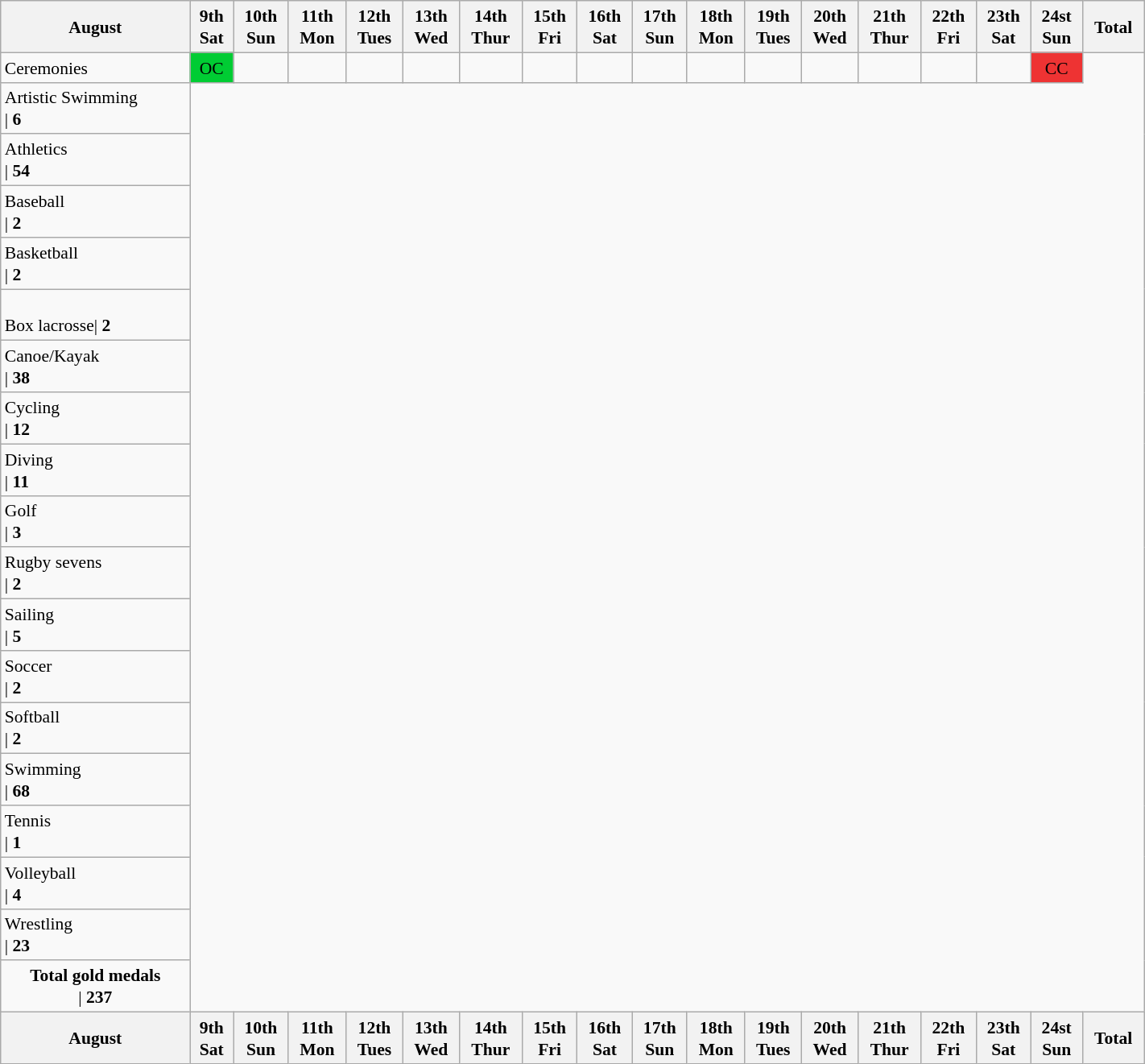<table class="wikitable"  style="margin:0.5em auto; font-size:90%; line-height:1.25em; width:75%;">
<tr>
<th colspan=2>August</th>
<th>9th<br>Sat</th>
<th>10th<br>Sun</th>
<th>11th<br>Mon</th>
<th>12th<br>Tues</th>
<th>13th<br>Wed</th>
<th>14th<br>Thur</th>
<th>15th<br>Fri</th>
<th>16th<br>Sat</th>
<th>17th<br>Sun</th>
<th>18th<br>Mon</th>
<th>19th<br>Tues</th>
<th>20th<br>Wed</th>
<th>21th<br>Thur</th>
<th>22th<br>Fri</th>
<th>23th<br>Sat</th>
<th>24st<br>Sun</th>
<th>Total</th>
</tr>
<tr>
<td colspan=2>Ceremonies</td>
<td style="background:#0c3; text-align:center;">OC</td>
<td></td>
<td></td>
<td></td>
<td></td>
<td></td>
<td></td>
<td></td>
<td></td>
<td></td>
<td></td>
<td></td>
<td></td>
<td></td>
<td></td>
<td style="background:#e33; text-align:center;">CC</td>
</tr>
<tr style="text-align:center;">
<td colspan="2" style="text-align:left;"> Artistic Swimming<br>| <strong>6</strong></td>
</tr>
<tr style="text-align:center;">
<td colspan="2" style="text-align:left;"> Athletics<br>| <strong>54</strong></td>
</tr>
<tr style="text-align:center;">
<td colspan="2" style="text-align:left;"> Baseball<br>| <strong>2</strong></td>
</tr>
<tr style="text-align:center;">
<td colspan="2" style="text-align:left;"> Basketball<br>| <strong>2</strong></td>
</tr>
<tr style="text-align:center;">
<td colspan="2" style="text-align:left;"><br> Box lacrosse| <strong>2</strong></td>
</tr>
<tr style="text-align:center;">
<td colspan="2" style="text-align:left;"> Canoe/Kayak<br>| <strong>38</strong></td>
</tr>
<tr style="text-align:center;">
<td colspan="2" style="text-align:left;"> Cycling<br>| <strong>12</strong></td>
</tr>
<tr style="text-align:center;">
<td colspan="2" style="text-align:left;"> Diving<br>| <strong>11</strong></td>
</tr>
<tr style="text-align:center;">
<td colspan="2" style="text-align:left;"> Golf<br>| <strong>3</strong></td>
</tr>
<tr style="text-align:center;">
<td colspan="2" style="text-align:left;"> Rugby sevens<br>| <strong>2</strong></td>
</tr>
<tr style="text-align:center;">
<td colspan="2" style="text-align:left;"> Sailing<br>| <strong>5</strong></td>
</tr>
<tr style="text-align:center;">
<td colspan="2" style="text-align:left;"> Soccer<br>| <strong>2</strong></td>
</tr>
<tr style="text-align:center;">
<td colspan="2" style="text-align:left;"> Softball<br>| <strong>2</strong></td>
</tr>
<tr style="text-align:center;">
<td colspan="2" style="text-align:left;"> Swimming<br>| <strong>68</strong></td>
</tr>
<tr style="text-align:center;">
<td colspan="2" style="text-align:left;"> Tennis<br>| <strong>1</strong></td>
</tr>
<tr style="text-align:center;">
<td colspan="2" style="text-align:left;"> Volleyball<br>| <strong>4</strong></td>
</tr>
<tr style="text-align:center;">
<td colspan="2" style="text-align:left;"> Wrestling<br>| <strong>23</strong></td>
</tr>
<tr style="text-align:center;">
<td colspan=2><strong>Total gold medals</strong><br>|  <strong>237</strong></td>
</tr>
<tr>
<th colspan=2>August</th>
<th>9th<br>Sat</th>
<th>10th<br>Sun</th>
<th>11th<br>Mon</th>
<th>12th<br>Tues</th>
<th>13th<br>Wed</th>
<th>14th<br>Thur</th>
<th>15th<br>Fri</th>
<th>16th<br>Sat</th>
<th>17th<br>Sun</th>
<th>18th<br>Mon</th>
<th>19th<br>Tues</th>
<th>20th<br>Wed</th>
<th>21th<br>Thur</th>
<th>22th<br>Fri</th>
<th>23th<br>Sat</th>
<th>24st<br>Sun</th>
<th>Total</th>
</tr>
</table>
